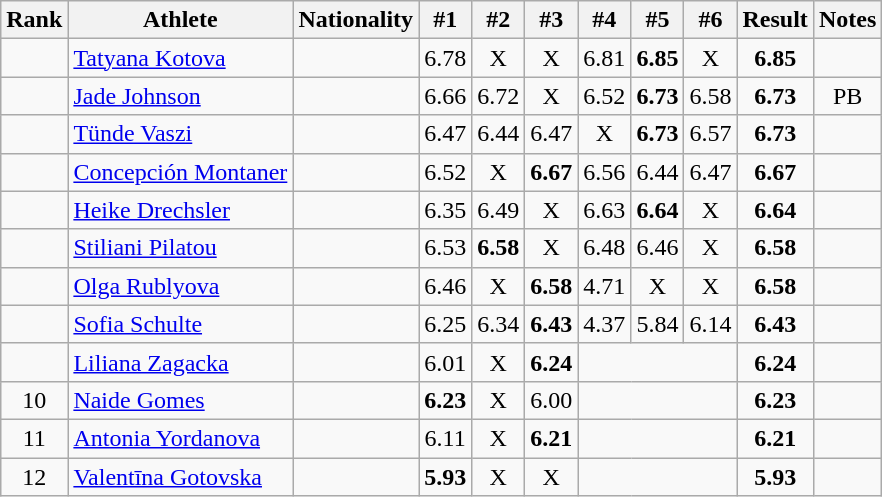<table class="wikitable sortable" style="text-align:center">
<tr>
<th>Rank</th>
<th>Athlete</th>
<th>Nationality</th>
<th>#1</th>
<th>#2</th>
<th>#3</th>
<th>#4</th>
<th>#5</th>
<th>#6</th>
<th>Result</th>
<th>Notes</th>
</tr>
<tr>
<td></td>
<td align="left"><a href='#'>Tatyana Kotova</a></td>
<td align=left></td>
<td>6.78</td>
<td>X</td>
<td>X</td>
<td>6.81</td>
<td><strong>6.85</strong></td>
<td>X</td>
<td><strong>6.85</strong></td>
<td></td>
</tr>
<tr>
<td></td>
<td align="left"><a href='#'>Jade Johnson</a></td>
<td align=left></td>
<td>6.66</td>
<td>6.72</td>
<td>X</td>
<td>6.52</td>
<td><strong>6.73</strong></td>
<td>6.58</td>
<td><strong>6.73</strong></td>
<td>PB</td>
</tr>
<tr>
<td></td>
<td align="left"><a href='#'>Tünde Vaszi</a></td>
<td align=left></td>
<td>6.47</td>
<td>6.44</td>
<td>6.47</td>
<td>X</td>
<td><strong>6.73</strong></td>
<td>6.57</td>
<td><strong>6.73</strong></td>
<td></td>
</tr>
<tr>
<td></td>
<td align="left"><a href='#'>Concepción Montaner</a></td>
<td align=left></td>
<td>6.52</td>
<td>X</td>
<td><strong>6.67</strong></td>
<td>6.56</td>
<td>6.44</td>
<td>6.47</td>
<td><strong>6.67</strong></td>
<td></td>
</tr>
<tr>
<td></td>
<td align="left"><a href='#'>Heike Drechsler</a></td>
<td align=left></td>
<td>6.35</td>
<td>6.49</td>
<td>X</td>
<td>6.63</td>
<td><strong>6.64</strong></td>
<td>X</td>
<td><strong>6.64</strong></td>
<td></td>
</tr>
<tr>
<td></td>
<td align="left"><a href='#'>Stiliani Pilatou</a></td>
<td align=left></td>
<td>6.53</td>
<td><strong>6.58</strong></td>
<td>X</td>
<td>6.48</td>
<td>6.46</td>
<td>X</td>
<td><strong>6.58</strong></td>
<td></td>
</tr>
<tr>
<td></td>
<td align="left"><a href='#'>Olga Rublyova</a></td>
<td align=left></td>
<td>6.46</td>
<td>X</td>
<td><strong>6.58</strong></td>
<td>4.71</td>
<td>X</td>
<td>X</td>
<td><strong>6.58</strong></td>
<td></td>
</tr>
<tr>
<td></td>
<td align="left"><a href='#'>Sofia Schulte</a></td>
<td align=left></td>
<td>6.25</td>
<td>6.34</td>
<td><strong>6.43</strong></td>
<td>4.37</td>
<td>5.84</td>
<td>6.14</td>
<td><strong>6.43</strong></td>
<td></td>
</tr>
<tr>
<td></td>
<td align="left"><a href='#'>Liliana Zagacka</a></td>
<td align=left></td>
<td>6.01</td>
<td>X</td>
<td><strong>6.24</strong></td>
<td colspan=3></td>
<td><strong>6.24</strong></td>
<td></td>
</tr>
<tr>
<td>10</td>
<td align="left"><a href='#'>Naide Gomes</a></td>
<td align=left></td>
<td><strong>6.23</strong></td>
<td>X</td>
<td>6.00</td>
<td colspan=3></td>
<td><strong>6.23</strong></td>
<td></td>
</tr>
<tr>
<td>11</td>
<td align="left"><a href='#'>Antonia Yordanova</a></td>
<td align=left></td>
<td>6.11</td>
<td>X</td>
<td><strong>6.21</strong></td>
<td colspan=3></td>
<td><strong>6.21</strong></td>
<td></td>
</tr>
<tr>
<td>12</td>
<td align="left"><a href='#'>Valentīna Gotovska</a></td>
<td align=left></td>
<td><strong>5.93</strong></td>
<td>X</td>
<td>X</td>
<td colspan=3></td>
<td><strong>5.93</strong></td>
<td></td>
</tr>
</table>
